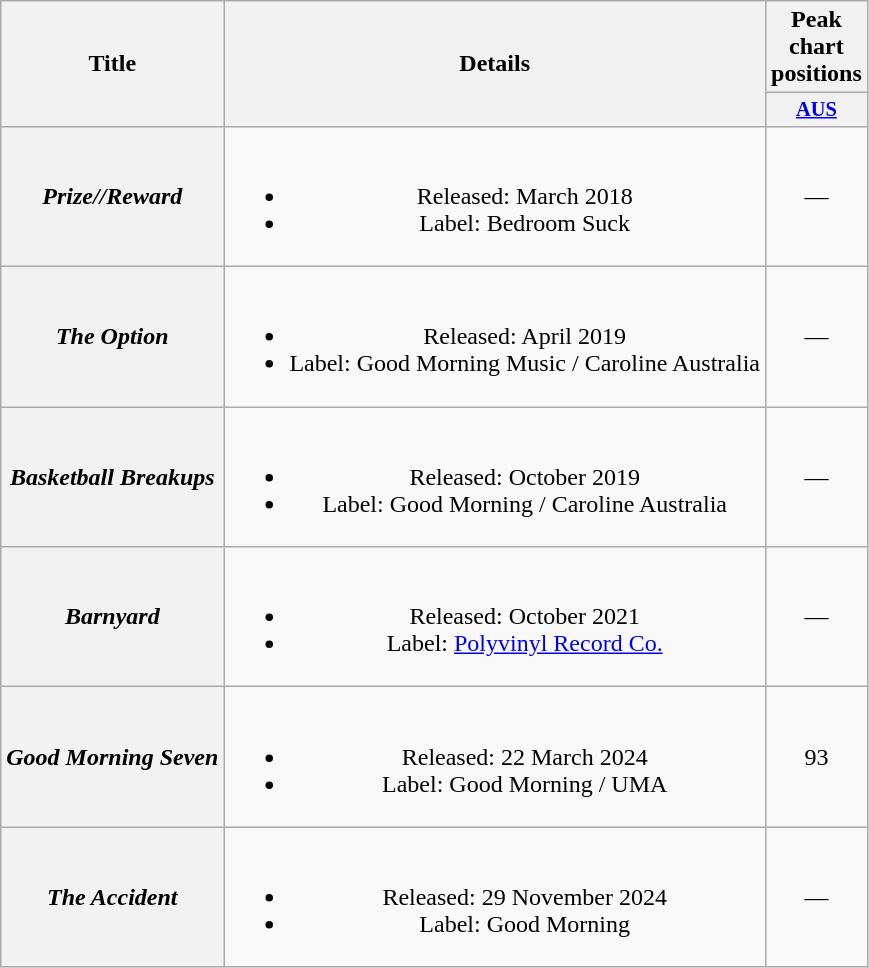<table class="wikitable plainrowheaders" style="text-align:center;">
<tr>
<th scope="col" rowspan="2">Title</th>
<th scope="col" rowspan="2">Details</th>
<th scope="col" colspan="1">Peak chart positions</th>
</tr>
<tr>
<th scope="col" style="width:3em;font-size:85%;"><a href='#'>AUS</a><br></th>
</tr>
<tr>
<th scope="row"><em>Prize//Reward</em></th>
<td><br><ul><li>Released: March 2018</li><li>Label: Bedroom Suck</li></ul></td>
<td>—</td>
</tr>
<tr>
<th scope="row"><em>The Option</em></th>
<td><br><ul><li>Released: April 2019</li><li>Label: Good Morning Music / Caroline Australia</li></ul></td>
<td>—</td>
</tr>
<tr>
<th scope="row"><em>Basketball Breakups</em></th>
<td><br><ul><li>Released: October 2019</li><li>Label: Good Morning / Caroline Australia</li></ul></td>
<td>—</td>
</tr>
<tr>
<th scope="row"><em>Barnyard</em></th>
<td><br><ul><li>Released: October 2021</li><li>Label: <a href='#'>Polyvinyl Record Co.</a></li></ul></td>
<td>—</td>
</tr>
<tr>
<th scope="row"><em>Good Morning Seven</em></th>
<td><br><ul><li>Released: 22 March 2024</li><li>Label: Good Morning / UMA</li></ul></td>
<td>93</td>
</tr>
<tr>
<th scope="row"><em>The Accident</em></th>
<td><br><ul><li>Released: 29 November 2024</li><li>Label: Good Morning</li></ul></td>
<td>—</td>
</tr>
</table>
